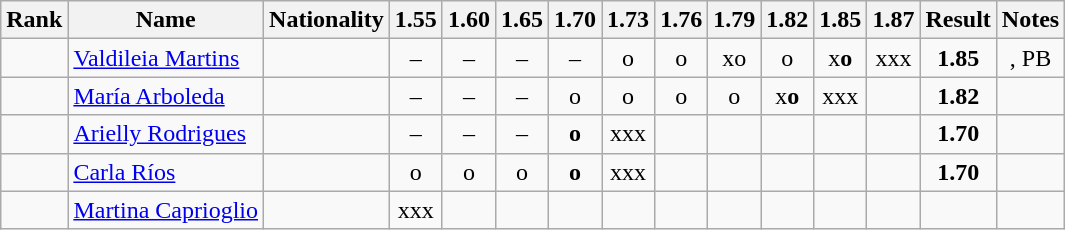<table class="wikitable sortable" style="text-align:center">
<tr>
<th>Rank</th>
<th>Name</th>
<th>Nationality</th>
<th>1.55</th>
<th>1.60</th>
<th>1.65</th>
<th>1.70</th>
<th>1.73</th>
<th>1.76</th>
<th>1.79</th>
<th>1.82</th>
<th>1.85</th>
<th>1.87</th>
<th>Result</th>
<th>Notes</th>
</tr>
<tr>
<td></td>
<td align=left><a href='#'>Valdileia Martins</a></td>
<td align=left></td>
<td>–</td>
<td>–</td>
<td>–</td>
<td>–</td>
<td>o</td>
<td>o</td>
<td>xo</td>
<td>o</td>
<td>x<strong>o</strong></td>
<td>xxx</td>
<td><strong>1.85</strong></td>
<td>, PB</td>
</tr>
<tr>
<td></td>
<td align=left><a href='#'>María Arboleda</a></td>
<td align=left></td>
<td>–</td>
<td>–</td>
<td>–</td>
<td>o</td>
<td>o</td>
<td>o</td>
<td>o</td>
<td>x<strong>o</strong></td>
<td>xxx</td>
<td></td>
<td><strong>1.82</strong></td>
<td></td>
</tr>
<tr>
<td></td>
<td align=left><a href='#'>Arielly Rodrigues</a></td>
<td align=left></td>
<td>–</td>
<td>–</td>
<td>–</td>
<td><strong>o</strong></td>
<td>xxx</td>
<td></td>
<td></td>
<td></td>
<td></td>
<td></td>
<td><strong>1.70</strong></td>
<td></td>
</tr>
<tr>
<td></td>
<td align=left><a href='#'>Carla Ríos</a></td>
<td align=left></td>
<td>o</td>
<td>o</td>
<td>o</td>
<td><strong>o</strong></td>
<td>xxx</td>
<td></td>
<td></td>
<td></td>
<td></td>
<td></td>
<td><strong>1.70</strong></td>
<td></td>
</tr>
<tr>
<td></td>
<td align=left><a href='#'>Martina Caprioglio</a></td>
<td align=left></td>
<td>xxx</td>
<td></td>
<td></td>
<td></td>
<td></td>
<td></td>
<td></td>
<td></td>
<td></td>
<td></td>
<td><strong></strong></td>
<td></td>
</tr>
</table>
